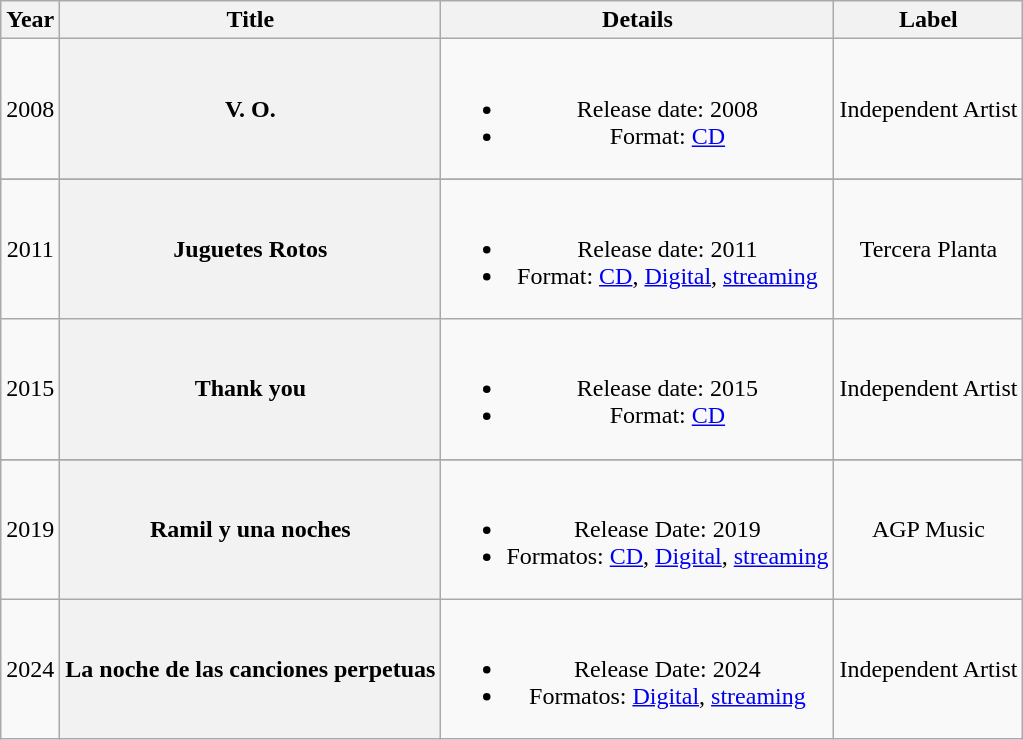<table class="wikitable plainrowheaders" style="text-align:center;">
<tr>
<th rowspan="1" scope="col">Year</th>
<th rowspan="1">Title</th>
<th rowspan="1" scope="col">Details</th>
<th rowspan="1">Label</th>
</tr>
<tr>
<td>2008</td>
<th scope="row">V. O.</th>
<td><br><ul><li>Release date: 2008</li><li>Format: <a href='#'>CD</a></li></ul></td>
<td>Independent Artist</td>
</tr>
<tr>
</tr>
<tr>
<td>2011</td>
<th scope="row">Juguetes Rotos</th>
<td><br><ul><li>Release date: 2011</li><li>Format: <a href='#'>CD</a>, <a href='#'>Digital</a>, <a href='#'>streaming</a></li></ul></td>
<td>Tercera Planta</td>
</tr>
<tr>
<td>2015</td>
<th scope="row">Thank you</th>
<td><br><ul><li>Release date: 2015</li><li>Format: <a href='#'>CD</a></li></ul></td>
<td>Independent Artist</td>
</tr>
<tr>
</tr>
<tr>
<td>2019</td>
<th scope="row">Ramil y una noches</th>
<td><br><ul><li>Release Date: 2019</li><li>Formatos: <a href='#'>CD</a>, <a href='#'>Digital</a>, <a href='#'>streaming</a></li></ul></td>
<td>AGP Music</td>
</tr>
<tr>
<td>2024</td>
<th scope="row">La noche de las canciones perpetuas</th>
<td><br><ul><li>Release Date: 2024</li><li>Formatos: <a href='#'>Digital</a>, <a href='#'>streaming</a></li></ul></td>
<td>Independent Artist</td>
</tr>
</table>
